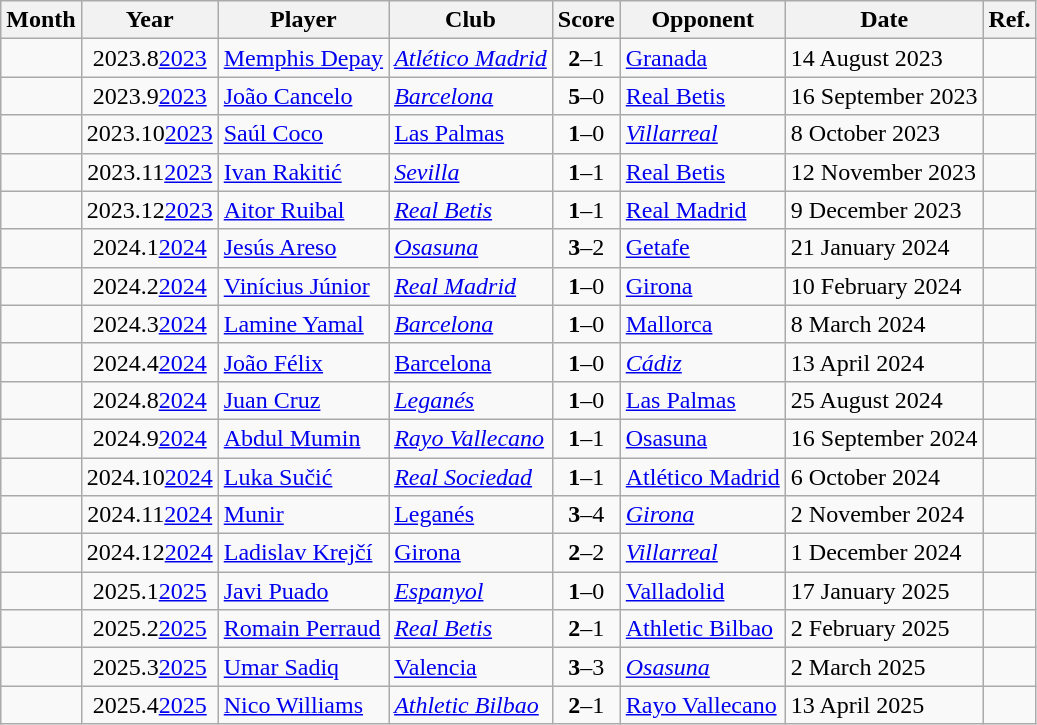<table class="wikitable sortable">
<tr>
<th>Month</th>
<th>Year</th>
<th>Player</th>
<th>Club</th>
<th>Score</th>
<th>Opponent</th>
<th>Date</th>
<th class="unsortable">Ref.</th>
</tr>
<tr>
<td></td>
<td align=center><span>2023.8</span><a href='#'>2023</a></td>
<td> <a href='#'>Memphis Depay</a></td>
<td><em><a href='#'>Atlético Madrid</a></em></td>
<td align=center><strong>2</strong>–1</td>
<td><a href='#'>Granada</a></td>
<td>14 August 2023</td>
<td align="center"></td>
</tr>
<tr>
<td></td>
<td align=center><span>2023.9</span><a href='#'>2023</a></td>
<td> <a href='#'>João Cancelo</a></td>
<td><em><a href='#'>Barcelona</a></em></td>
<td align=center><strong>5</strong>–0</td>
<td><a href='#'>Real Betis</a></td>
<td>16 September 2023</td>
<td align="center"></td>
</tr>
<tr>
<td></td>
<td align=center><span>2023.10</span><a href='#'>2023</a></td>
<td> <a href='#'>Saúl Coco</a></td>
<td><a href='#'>Las Palmas</a></td>
<td align=center><strong>1</strong>–0</td>
<td><em><a href='#'>Villarreal</a></em></td>
<td>8 October 2023</td>
<td align="center"></td>
</tr>
<tr>
<td></td>
<td align=center><span>2023.11</span><a href='#'>2023</a></td>
<td> <a href='#'>Ivan Rakitić</a></td>
<td><em><a href='#'>Sevilla</a></em></td>
<td align=center><strong>1</strong>–1</td>
<td><a href='#'>Real Betis</a></td>
<td>12 November 2023</td>
<td align="center"></td>
</tr>
<tr>
<td></td>
<td align=center><span>2023.12</span><a href='#'>2023</a></td>
<td> <a href='#'>Aitor Ruibal</a></td>
<td><em><a href='#'>Real Betis</a></em></td>
<td align=center><strong>1</strong>–1</td>
<td><a href='#'>Real Madrid</a></td>
<td>9 December 2023</td>
<td align="center"></td>
</tr>
<tr>
<td></td>
<td align=center><span>2024.1</span><a href='#'>2024</a></td>
<td> <a href='#'>Jesús Areso</a></td>
<td><em><a href='#'>Osasuna</a></em></td>
<td align=center><strong>3</strong>–2</td>
<td><a href='#'>Getafe</a></td>
<td>21 January 2024</td>
<td align="center"></td>
</tr>
<tr>
<td></td>
<td align=center><span>2024.2</span><a href='#'>2024</a></td>
<td> <a href='#'>Vinícius Júnior</a></td>
<td><em><a href='#'>Real Madrid</a></em></td>
<td align=center><strong>1</strong>–0</td>
<td><a href='#'>Girona</a></td>
<td>10 February 2024</td>
<td align="center"></td>
</tr>
<tr>
<td></td>
<td align=center><span>2024.3</span><a href='#'>2024</a></td>
<td> <a href='#'>Lamine Yamal</a></td>
<td><em><a href='#'>Barcelona</a></em></td>
<td align=center><strong>1</strong>–0</td>
<td><a href='#'>Mallorca</a></td>
<td>8 March 2024</td>
<td align="center"></td>
</tr>
<tr>
<td></td>
<td align=center><span>2024.4</span><a href='#'>2024</a></td>
<td> <a href='#'>João Félix</a></td>
<td><a href='#'>Barcelona</a></td>
<td align=center><strong>1</strong>–0</td>
<td><em><a href='#'>Cádiz</a></em></td>
<td>13 April 2024</td>
<td align="center"></td>
</tr>
<tr>
<td></td>
<td align=center><span>2024.8</span><a href='#'>2024</a></td>
<td> <a href='#'>Juan Cruz</a></td>
<td><em><a href='#'>Leganés</a></em></td>
<td align=center><strong>1</strong>–0</td>
<td><a href='#'>Las Palmas</a></td>
<td>25 August 2024</td>
<td align="center"></td>
</tr>
<tr>
<td></td>
<td align=center><span>2024.9</span><a href='#'>2024</a></td>
<td> <a href='#'>Abdul Mumin</a></td>
<td><em><a href='#'>Rayo Vallecano</a></em></td>
<td align=center><strong>1</strong>–1</td>
<td><a href='#'>Osasuna</a></td>
<td>16 September 2024</td>
<td align="center"></td>
</tr>
<tr>
<td></td>
<td align=center><span>2024.10</span><a href='#'>2024</a></td>
<td> <a href='#'>Luka Sučić</a></td>
<td><em><a href='#'>Real Sociedad</a></em></td>
<td align=center><strong>1</strong>–1</td>
<td><a href='#'>Atlético Madrid</a></td>
<td>6 October 2024</td>
<td align="center"></td>
</tr>
<tr>
<td></td>
<td align=center><span>2024.11</span><a href='#'>2024</a></td>
<td> <a href='#'>Munir</a></td>
<td><a href='#'>Leganés</a></td>
<td align=center><strong>3</strong>–4</td>
<td><em><a href='#'>Girona</a></em></td>
<td>2 November 2024</td>
<td align="center"></td>
</tr>
<tr>
<td></td>
<td align=center><span>2024.12</span><a href='#'>2024</a></td>
<td> <a href='#'>Ladislav Krejčí</a></td>
<td><a href='#'>Girona</a></td>
<td align=center><strong>2</strong>–2</td>
<td><em><a href='#'>Villarreal</a></em></td>
<td>1 December 2024</td>
<td align="center"></td>
</tr>
<tr>
<td></td>
<td align=center><span>2025.1</span><a href='#'>2025</a></td>
<td> <a href='#'>Javi Puado</a></td>
<td><em><a href='#'>Espanyol</a></em></td>
<td align=center><strong>1</strong>–0</td>
<td><a href='#'>Valladolid</a></td>
<td>17 January 2025</td>
<td align="center"></td>
</tr>
<tr>
<td></td>
<td align=center><span>2025.2</span><a href='#'>2025</a></td>
<td> <a href='#'>Romain Perraud</a></td>
<td><em><a href='#'>Real Betis</a></em></td>
<td align=center><strong>2</strong>–1</td>
<td><a href='#'>Athletic Bilbao</a></td>
<td>2 February 2025</td>
<td align="center"></td>
</tr>
<tr>
<td></td>
<td align=center><span>2025.3</span><a href='#'>2025</a></td>
<td> <a href='#'>Umar Sadiq</a></td>
<td><a href='#'>Valencia</a></td>
<td align=center><strong>3</strong>–3</td>
<td><em><a href='#'>Osasuna</a></em></td>
<td>2 March 2025</td>
<td align="center"></td>
</tr>
<tr>
<td></td>
<td align=center><span>2025.4</span><a href='#'>2025</a></td>
<td> <a href='#'>Nico Williams</a></td>
<td><em><a href='#'>Athletic Bilbao</a></em></td>
<td align=center><strong>2</strong>–1</td>
<td><a href='#'>Rayo Vallecano</a></td>
<td>13 April 2025</td>
<td align="center"></td>
</tr>
</table>
